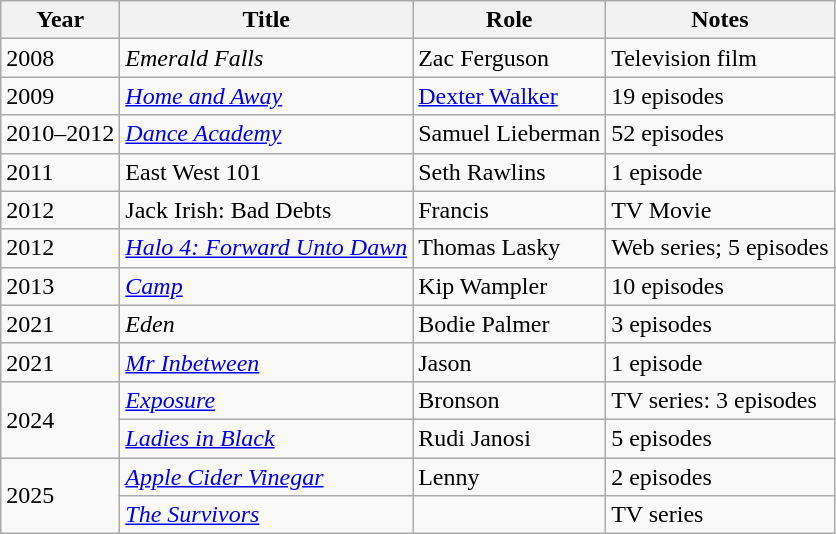<table class="wikitable plainrowheaders sortable">
<tr>
<th scope="col">Year</th>
<th scope="col">Title</th>
<th scope="col">Role</th>
<th scope="col" class="unsortable">Notes</th>
</tr>
<tr>
<td>2008</td>
<td><em>Emerald Falls</em></td>
<td>Zac Ferguson</td>
<td>Television film</td>
</tr>
<tr>
<td>2009</td>
<td><em><a href='#'>Home and Away</a></em></td>
<td><a href='#'>Dexter Walker</a></td>
<td>19 episodes</td>
</tr>
<tr>
<td>2010–2012</td>
<td><em><a href='#'>Dance Academy</a></em></td>
<td>Samuel Lieberman</td>
<td>52 episodes</td>
</tr>
<tr>
<td>2011</td>
<td>East West 101</td>
<td>Seth Rawlins</td>
<td>1 episode</td>
</tr>
<tr>
<td>2012</td>
<td>Jack Irish: Bad Debts</td>
<td>Francis</td>
<td>TV Movie</td>
</tr>
<tr>
<td>2012</td>
<td><em><a href='#'>Halo 4: Forward Unto Dawn</a></em></td>
<td>Thomas Lasky</td>
<td>Web series; 5 episodes</td>
</tr>
<tr>
<td>2013</td>
<td><em><a href='#'>Camp</a></em></td>
<td>Kip Wampler</td>
<td>10 episodes</td>
</tr>
<tr>
<td>2021</td>
<td><em>Eden</em></td>
<td>Bodie Palmer</td>
<td>3 episodes</td>
</tr>
<tr>
<td>2021</td>
<td><em><a href='#'>Mr Inbetween</a></em></td>
<td>Jason</td>
<td>1 episode</td>
</tr>
<tr>
<td rowspan="2">2024</td>
<td><em><a href='#'>Exposure</a></em></td>
<td>Bronson</td>
<td>TV series: 3 episodes</td>
</tr>
<tr>
<td><em><a href='#'>Ladies in Black</a></em></td>
<td>Rudi Janosi</td>
<td>5 episodes</td>
</tr>
<tr>
<td rowspan="2">2025</td>
<td><a href='#'><em>Apple Cider Vinegar</em></a></td>
<td>Lenny</td>
<td>2 episodes</td>
</tr>
<tr>
<td><em><a href='#'>The Survivors</a></em></td>
<td></td>
<td>TV series</td>
</tr>
</table>
